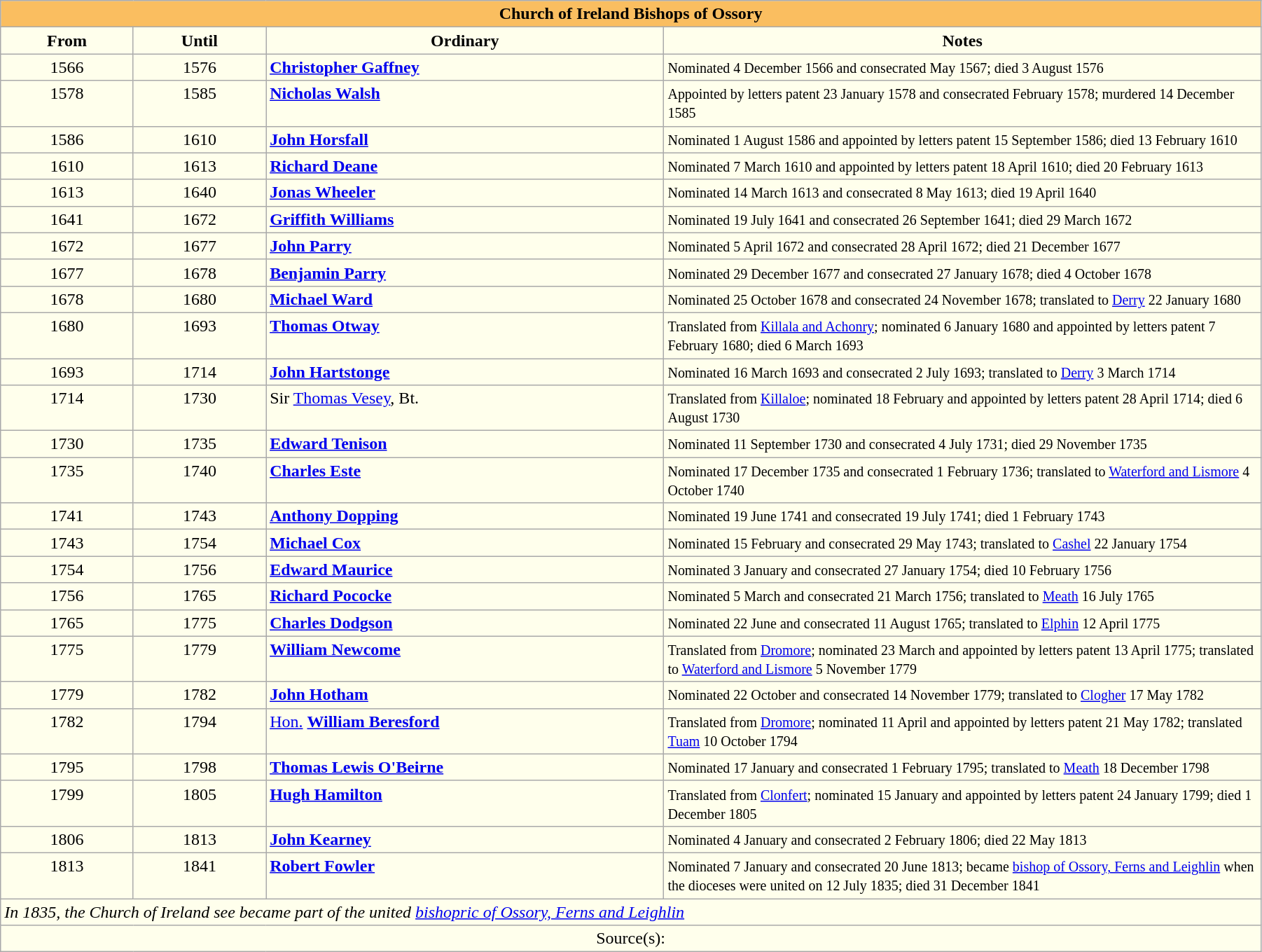<table class="wikitable" style="width:95%;" border="1" cellpadding="2">
<tr>
<th style="background-color:#FABE60" colspan="4">Church of Ireland Bishops of Ossory</th>
</tr>
<tr align=center>
<th style="background-color:#ffffec" width="10%">From</th>
<th style="background-color:#ffffec" width="10%">Until</th>
<th style="background-color:#ffffec" width="30%">Ordinary</th>
<th style="background-color:#ffffec" width="45%">Notes</th>
</tr>
<tr valign=top bgcolor="#ffffec">
<td align=center>1566</td>
<td align=center>1576</td>
<td><strong><a href='#'>Christopher Gaffney</a></strong></td>
<td><small>Nominated 4 December 1566 and consecrated May 1567; died 3 August 1576</small></td>
</tr>
<tr valign=top bgcolor="#ffffec">
<td align=center>1578</td>
<td align=center>1585</td>
<td><strong><a href='#'>Nicholas Walsh</a></strong></td>
<td><small>Appointed by letters patent 23 January 1578 and consecrated February 1578; murdered 14 December 1585</small></td>
</tr>
<tr valign=top bgcolor="#ffffec">
<td align=center>1586</td>
<td align=center>1610</td>
<td><strong><a href='#'>John Horsfall</a></strong></td>
<td><small>Nominated 1 August 1586 and appointed by letters patent 15 September 1586; died 13 February 1610</small></td>
</tr>
<tr valign=top bgcolor="#ffffec">
<td align=center>1610</td>
<td align=center>1613</td>
<td><strong><a href='#'>Richard Deane</a></strong></td>
<td><small>Nominated 7 March 1610 and appointed by letters patent 18 April 1610; died 20 February 1613</small></td>
</tr>
<tr valign=top bgcolor="#ffffec">
<td align=center>1613</td>
<td align=center>1640</td>
<td><strong><a href='#'>Jonas Wheeler</a></strong></td>
<td><small>Nominated 14 March 1613 and consecrated 8 May 1613; died 19 April 1640</small></td>
</tr>
<tr valign=top bgcolor="#ffffec">
<td align=center>1641</td>
<td align=center>1672</td>
<td><strong><a href='#'>Griffith Williams</a></strong></td>
<td><small>Nominated 19 July 1641 and consecrated 26 September 1641; died 29 March 1672</small></td>
</tr>
<tr valign=top bgcolor="#ffffec">
<td align=center>1672</td>
<td align=center>1677</td>
<td><strong><a href='#'>John Parry</a></strong></td>
<td><small>Nominated 5 April 1672 and consecrated 28 April 1672; died 21 December 1677</small></td>
</tr>
<tr valign=top bgcolor="#ffffec">
<td align=center>1677</td>
<td align=center>1678</td>
<td><strong><a href='#'>Benjamin Parry</a></strong></td>
<td><small>Nominated 29 December 1677 and consecrated 27 January 1678; died 4 October 1678</small></td>
</tr>
<tr valign=top bgcolor="#ffffec">
<td align=center>1678</td>
<td align=center>1680</td>
<td><strong><a href='#'>Michael Ward</a></strong></td>
<td><small>Nominated 25 October 1678 and consecrated 24 November 1678; translated to <a href='#'>Derry</a> 22 January 1680</small></td>
</tr>
<tr valign=top bgcolor="#ffffec">
<td align=center>1680</td>
<td align=center>1693</td>
<td><strong><a href='#'>Thomas Otway</a></strong></td>
<td><small>Translated from <a href='#'>Killala and Achonry</a>; nominated 6 January 1680 and appointed by letters patent 7 February 1680; died 6 March 1693</small></td>
</tr>
<tr valign=top bgcolor="#ffffec">
<td align=center>1693</td>
<td align=center>1714</td>
<td><strong><a href='#'>John Hartstonge</a></strong></td>
<td><small>Nominated 16 March 1693 and consecrated 2 July 1693; translated to <a href='#'>Derry</a> 3 March 1714</small></td>
</tr>
<tr valign=top bgcolor="#ffffec">
<td align=center>1714</td>
<td align=center>1730</td>
<td>Sir <a href='#'>Thomas Vesey</a>, Bt.</td>
<td><small>Translated from <a href='#'>Killaloe</a>; nominated 18 February and appointed by letters patent 28 April 1714; died 6 August 1730</small></td>
</tr>
<tr valign=top bgcolor="#ffffec">
<td align=center>1730</td>
<td align=center>1735</td>
<td><strong><a href='#'>Edward Tenison</a></strong></td>
<td><small>Nominated 11 September 1730 and consecrated 4 July 1731; died 29 November 1735</small></td>
</tr>
<tr valign=top bgcolor="#ffffec">
<td align=center>1735</td>
<td align=center>1740</td>
<td><strong><a href='#'>Charles Este</a></strong></td>
<td><small>Nominated 17 December 1735 and consecrated 1 February 1736; translated to <a href='#'>Waterford and Lismore</a> 4 October 1740</small></td>
</tr>
<tr valign=top bgcolor="#ffffec">
<td align=center>1741</td>
<td align=center>1743</td>
<td><strong><a href='#'>Anthony Dopping</a></strong></td>
<td><small>Nominated 19 June 1741 and consecrated 19 July 1741; died 1 February 1743</small></td>
</tr>
<tr valign=top bgcolor="#ffffec">
<td align=center>1743</td>
<td align=center>1754</td>
<td><strong><a href='#'>Michael Cox</a></strong></td>
<td><small>Nominated 15 February and consecrated 29 May 1743; translated to <a href='#'>Cashel</a> 22 January 1754</small></td>
</tr>
<tr valign=top bgcolor="#ffffec">
<td align=center>1754</td>
<td align=center>1756</td>
<td><strong><a href='#'>Edward Maurice</a></strong></td>
<td><small>Nominated 3 January and consecrated 27 January 1754; died 10 February 1756</small></td>
</tr>
<tr valign=top bgcolor="#ffffec">
<td align=center>1756</td>
<td align=center>1765</td>
<td><strong><a href='#'>Richard Pococke</a></strong></td>
<td><small>Nominated 5 March and consecrated 21 March 1756; translated to <a href='#'>Meath</a> 16 July 1765</small></td>
</tr>
<tr valign=top bgcolor="#ffffec">
<td align=center>1765</td>
<td align=center>1775</td>
<td><strong><a href='#'>Charles Dodgson</a></strong></td>
<td><small>Nominated 22 June and consecrated 11 August 1765; translated to <a href='#'>Elphin</a> 12 April 1775</small></td>
</tr>
<tr valign=top bgcolor="#ffffec">
<td align=center>1775</td>
<td align=center>1779</td>
<td><strong><a href='#'>William Newcome</a></strong></td>
<td><small>Translated from <a href='#'>Dromore</a>; nominated 23 March and appointed by letters patent 13 April 1775; translated to <a href='#'>Waterford and Lismore</a> 5 November 1779</small></td>
</tr>
<tr valign=top bgcolor="#ffffec">
<td align=center>1779</td>
<td align=center>1782</td>
<td><strong><a href='#'>John Hotham</a></strong></td>
<td><small>Nominated 22 October and consecrated 14 November 1779; translated to <a href='#'>Clogher</a> 17 May 1782</small></td>
</tr>
<tr valign=top bgcolor="#ffffec">
<td align=center>1782</td>
<td align=center>1794</td>
<td><a href='#'>Hon.</a> <strong><a href='#'>William Beresford</a></strong></td>
<td><small>Translated from <a href='#'>Dromore</a>; nominated 11 April and appointed by letters patent 21 May 1782; translated <a href='#'>Tuam</a> 10 October 1794</small></td>
</tr>
<tr valign=top bgcolor="#ffffec">
<td align=center>1795</td>
<td align=center>1798</td>
<td><strong><a href='#'>Thomas Lewis O'Beirne</a></strong></td>
<td><small>Nominated 17 January and consecrated 1 February 1795; translated to <a href='#'>Meath</a> 18 December 1798</small></td>
</tr>
<tr valign=top bgcolor="#ffffec">
<td align=center>1799</td>
<td align=center>1805</td>
<td><strong><a href='#'>Hugh Hamilton</a></strong></td>
<td><small>Translated from <a href='#'>Clonfert</a>; nominated 15 January and appointed by letters patent 24 January 1799; died 1 December 1805</small></td>
</tr>
<tr valign=top bgcolor="#ffffec">
<td align=center>1806</td>
<td align=center>1813</td>
<td><strong><a href='#'>John Kearney</a></strong></td>
<td><small>Nominated 4 January and consecrated 2 February 1806; died 22 May 1813</small></td>
</tr>
<tr valign=top bgcolor="#ffffec">
<td align=center>1813</td>
<td align=center>1841</td>
<td><strong><a href='#'>Robert Fowler</a> </strong></td>
<td><small>Nominated 7 January and consecrated 20 June 1813; became <a href='#'>bishop of Ossory, Ferns and Leighlin</a> when the dioceses were united on 12 July 1835; died 31 December 1841</small></td>
</tr>
<tr valign=top bgcolor="#ffffec">
<td colspan=4><em>In 1835, the Church of Ireland see became part of the united <a href='#'>bishopric of Ossory, Ferns and Leighlin</a></em></td>
</tr>
<tr valign=top bgcolor="#ffffec">
<td align=center colspan="4">Source(s):</td>
</tr>
</table>
